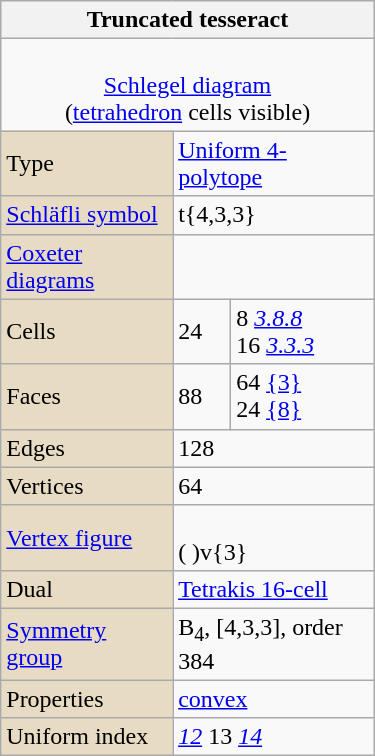<table class="wikitable" align="right" style="margin-left:10px" width="250">
<tr>
<th bgcolor=#e7dcc3 colspan=3>Truncated tesseract</th>
</tr>
<tr>
<td align=center colspan=3><br><a href='#'>Schlegel diagram</a><br>(<a href='#'>tetrahedron</a> cells visible)</td>
</tr>
<tr>
<td bgcolor=#e7dcc3>Type</td>
<td colspan=2><a href='#'>Uniform 4-polytope</a></td>
</tr>
<tr>
<td bgcolor=#e7dcc3><a href='#'>Schläfli symbol</a></td>
<td colspan=2>t{4,3,3}</td>
</tr>
<tr>
<td bgcolor=#e7dcc3><a href='#'>Coxeter diagrams</a></td>
<td colspan=2></td>
</tr>
<tr>
<td bgcolor=#e7dcc3>Cells</td>
<td>24</td>
<td>8 <a href='#'><em>3.8.8</em></a> <br>16 <a href='#'><em>3.3.3</em></a> </td>
</tr>
<tr>
<td bgcolor=#e7dcc3>Faces</td>
<td>88</td>
<td>64 <a href='#'>{3}</a><br>24 <a href='#'>{8}</a></td>
</tr>
<tr>
<td bgcolor=#e7dcc3>Edges</td>
<td colspan=2>128</td>
</tr>
<tr>
<td bgcolor=#e7dcc3>Vertices</td>
<td colspan=2>64</td>
</tr>
<tr>
<td bgcolor=#e7dcc3><a href='#'>Vertex figure</a></td>
<td colspan=2><br>( )v{3}</td>
</tr>
<tr>
<td bgcolor=#e7dcc3>Dual</td>
<td colspan=2><a href='#'>Tetrakis 16-cell</a></td>
</tr>
<tr>
<td bgcolor=#e7dcc3><a href='#'>Symmetry group</a></td>
<td colspan=2>B<sub>4</sub>, [4,3,3], order 384</td>
</tr>
<tr>
<td bgcolor=#e7dcc3>Properties</td>
<td colspan=2><a href='#'>convex</a></td>
</tr>
<tr>
<td bgcolor=#e7dcc3>Uniform index</td>
<td colspan=2><em><a href='#'>12</a></em> 13 <em><a href='#'>14</a></em></td>
</tr>
</table>
